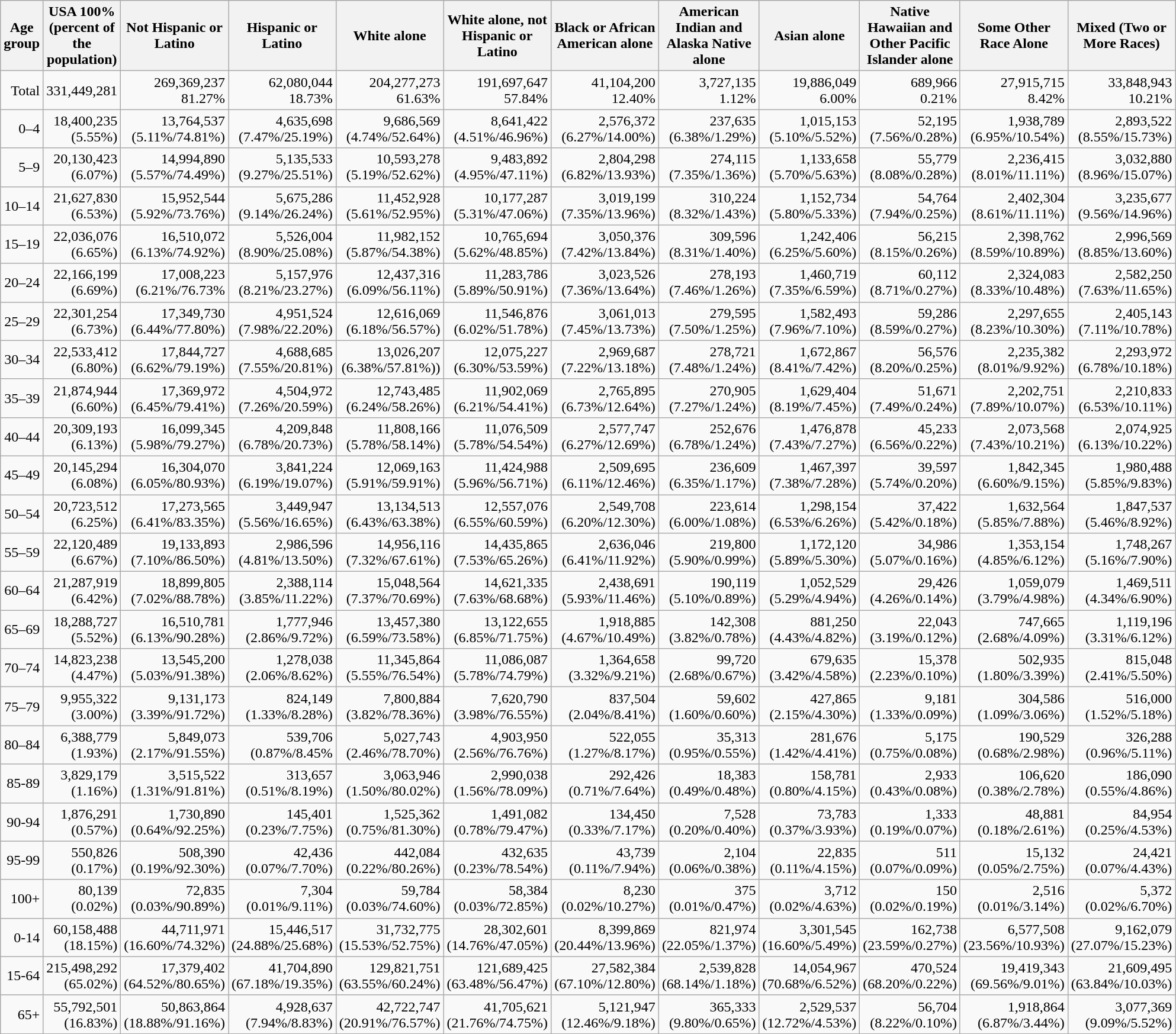<table class="wikitable" style="text-align: right;">
<tr>
<th style="width:50pt;">Age group</th>
<th style="width:70pt;">USA 100% (percent of the population)</th>
<th style="width:70pt;">Not Hispanic or Latino</th>
<th style="width:70pt;">Hispanic or Latino</th>
<th style="width:70pt;">White alone</th>
<th style="width:70pt;">White alone, not Hispanic or Latino</th>
<th style="width:70pt;">Black or African American alone</th>
<th style="width:70pt;">American Indian and Alaska Native alone</th>
<th style="width:70pt;">Asian alone</th>
<th style="width:70pt;">Native Hawaiian and Other Pacific Islander alone</th>
<th style="width:70pt;">Some Other Race Alone</th>
<th style="width:70pt;">Mixed (Two or More Races)</th>
</tr>
<tr>
<td>Total</td>
<td>331,449,281</td>
<td>269,369,237<br>81.27%</td>
<td>62,080,044<br> 18.73%</td>
<td>204,277,273<br>61.63%</td>
<td>191,697,647<br> 57.84%</td>
<td>41,104,200<br>12.40%</td>
<td>3,727,135<br>1.12%</td>
<td>19,886,049<br>6.00%</td>
<td>689,966<br> 0.21%</td>
<td>27,915,715<br>8.42%</td>
<td>33,848,943<br> 10.21%</td>
</tr>
<tr>
<td>0–4</td>
<td>18,400,235 (5.55%)</td>
<td>13,764,537 (5.11%/74.81%)</td>
<td>4,635,698 (7.47%/25.19%)</td>
<td>9,686,569 (4.74%/52.64%)</td>
<td>8,641,422 (4.51%/46.96%)</td>
<td>2,576,372 (6.27%/14.00%)</td>
<td>237,635 (6.38%/1.29%)</td>
<td>1,015,153 (5.10%/5.52%)</td>
<td>52,195 (7.56%/0.28%)</td>
<td>1,938,789 (6.95%/10.54%)</td>
<td>2,893,522 (8.55%/15.73%)</td>
</tr>
<tr>
<td>5–9</td>
<td>20,130,423 (6.07%)</td>
<td>14,994,890 (5.57%/74.49%)</td>
<td>5,135,533 (9.27%/25.51%)</td>
<td>10,593,278 (5.19%/52.62%)</td>
<td>9,483,892 (4.95%/47.11%)</td>
<td>2,804,298 (6.82%/13.93%)</td>
<td>274,115 (7.35%/1.36%)</td>
<td>1,133,658 (5.70%/5.63%)</td>
<td>55,779 (8.08%/0.28%)</td>
<td>2,236,415 (8.01%/11.11%)</td>
<td>3,032,880 (8.96%/15.07%)</td>
</tr>
<tr>
<td>10–14</td>
<td>21,627,830 (6.53%)</td>
<td>15,952,544 (5.92%/73.76%)</td>
<td>5,675,286 (9.14%/26.24%)</td>
<td>11,452,928 (5.61%/52.95%)</td>
<td>10,177,287 (5.31%/47.06%)</td>
<td>3,019,199 (7.35%/13.96%)</td>
<td>310,224 (8.32%/1.43%)</td>
<td>1,152,734 (5.80%/5.33%)</td>
<td>54,764 (7.94%/0.25%)</td>
<td>2,402,304 (8.61%/11.11%)</td>
<td>3,235,677 (9.56%/14.96%)</td>
</tr>
<tr>
<td>15–19</td>
<td>22,036,076 (6.65%)</td>
<td>16,510,072 (6.13%/74.92%)</td>
<td>5,526,004 (8.90%/25.08%)</td>
<td>11,982,152 (5.87%/54.38%)</td>
<td>10,765,694 (5.62%/48.85%)</td>
<td>3,050,376 (7.42%/13.84%)</td>
<td>309,596 (8.31%/1.40%)</td>
<td>1,242,406 (6.25%/5.60%)</td>
<td>56,215 (8.15%/0.26%)</td>
<td>2,398,762 (8.59%/10.89%)</td>
<td>2,996,569 (8.85%/13.60%)</td>
</tr>
<tr>
<td>20–24</td>
<td>22,166,199 (6.69%)</td>
<td>17,008,223 (6.21%/76.73%</td>
<td>5,157,976 (8.21%/23.27%)</td>
<td>12,437,316 (6.09%/56.11%)</td>
<td>11,283,786 (5.89%/50.91%)</td>
<td>3,023,526 (7.36%/13.64%)</td>
<td>278,193 (7.46%/1.26%)</td>
<td>1,460,719 (7.35%/6.59%)</td>
<td>60,112 (8.71%/0.27%)</td>
<td>2,324,083 (8.33%/10.48%)</td>
<td>2,582,250 (7.63%/11.65%)</td>
</tr>
<tr>
<td>25–29</td>
<td>22,301,254 (6.73%)</td>
<td>17,349,730 (6.44%/77.80%)</td>
<td>4,951,524 (7.98%/22.20%)</td>
<td>12,616,069 (6.18%/56.57%)</td>
<td>11,546,876 (6.02%/51.78%)</td>
<td>3,061,013 (7.45%/13.73%)</td>
<td>279,595 (7.50%/1.25%)</td>
<td>1,582,493 (7.96%/7.10%)</td>
<td>59,286 (8.59%/0.27%)</td>
<td>2,297,655 (8.23%/10.30%)</td>
<td>2,405,143 (7.11%/10.78%)</td>
</tr>
<tr>
<td>30–34</td>
<td>22,533,412 (6.80%)</td>
<td>17,844,727 (6.62%/79.19%)</td>
<td>4,688,685 (7.55%/20.81%)</td>
<td>13,026,207 (6.38%/57.81%))</td>
<td>12,075,227 (6.30%/53.59%)</td>
<td>2,969,687 (7.22%/13.18%)</td>
<td>278,721 (7.48%/1.24%)</td>
<td>1,672,867 (8.41%/7.42%)</td>
<td>56,576 (8.20%/0.25%)</td>
<td>2,235,382 (8.01%/9.92%)</td>
<td>2,293,972 (6.78%/10.18%)</td>
</tr>
<tr>
<td>35–39</td>
<td>21,874,944 (6.60%)</td>
<td>17,369,972 (6.45%/79.41%)</td>
<td>4,504,972 (7.26%/20.59%)</td>
<td>12,743,485 (6.24%/58.26%)</td>
<td>11,902,069 (6.21%/54.41%)</td>
<td>2,765,895 (6.73%/12.64%)</td>
<td>270,905 (7.27%/1.24%)</td>
<td>1,629,404 (8.19%/7.45%)</td>
<td>51,671 (7.49%/0.24%)</td>
<td>2,202,751 (7.89%/10.07%)</td>
<td>2,210,833 (6.53%/10.11%)</td>
</tr>
<tr>
<td>40–44</td>
<td>20,309,193 (6.13%)</td>
<td>16,099,345 (5.98%/79.27%)</td>
<td>4,209,848 (6.78%/20.73%)</td>
<td>11,808,166 (5.78%/58.14%)</td>
<td>11,076,509 (5.78%/54.54%)</td>
<td>2,577,747 (6.27%/12.69%)</td>
<td>252,676 (6.78%/1.24%)</td>
<td>1,476,878 (7.43%/7.27%)</td>
<td>45,233 (6.56%/0.22%)</td>
<td>2,073,568 (7.43%/10.21%)</td>
<td>2,074,925 (6.13%/10.22%)</td>
</tr>
<tr>
<td>45–49</td>
<td>20,145,294 (6.08%)</td>
<td>16,304,070 (6.05%/80.93%)</td>
<td>3,841,224 (6.19%/19.07%)</td>
<td>12,069,163 (5.91%/59.91%)</td>
<td>11,424,988 (5.96%/56.71%)</td>
<td>2,509,695 (6.11%/12.46%)</td>
<td>236,609 (6.35%/1.17%)</td>
<td>1,467,397 (7.38%/7.28%)</td>
<td>39,597 (5.74%/0.20%)</td>
<td>1,842,345 (6.60%/9.15%)</td>
<td>1,980,488 (5.85%/9.83%)</td>
</tr>
<tr>
<td>50–54</td>
<td>20,723,512 (6.25%)</td>
<td>17,273,565 (6.41%/83.35%)</td>
<td>3,449,947 (5.56%/16.65%)</td>
<td>13,134,513 (6.43%/63.38%)</td>
<td>12,557,076 (6.55%/60.59%)</td>
<td>2,549,708 (6.20%/12.30%)</td>
<td>223,614 (6.00%/1.08%)</td>
<td>1,298,154 (6.53%/6.26%)</td>
<td>37,422 (5.42%/0.18%)</td>
<td>1,632,564 (5.85%/7.88%)</td>
<td>1,847,537 (5.46%/8.92%)</td>
</tr>
<tr>
<td>55–59</td>
<td>22,120,489 (6.67%)</td>
<td>19,133,893 (7.10%/86.50%)</td>
<td>2,986,596 (4.81%/13.50%)</td>
<td>14,956,116 (7.32%/67.61%)</td>
<td>14,435,865 (7.53%/65.26%)</td>
<td>2,636,046 (6.41%/11.92%)</td>
<td>219,800 (5.90%/0.99%)</td>
<td>1,172,120 (5.89%/5.30%)</td>
<td>34,986 (5.07%/0.16%)</td>
<td>1,353,154 (4.85%/6.12%)</td>
<td>1,748,267 (5.16%/7.90%)</td>
</tr>
<tr>
<td>60–64</td>
<td>21,287,919 (6.42%)</td>
<td>18,899,805 (7.02%/88.78%)</td>
<td>2,388,114 (3.85%/11.22%)</td>
<td>15,048,564 (7.37%/70.69%)</td>
<td>14,621,335 (7.63%/68.68%)</td>
<td>2,438,691 (5.93%/11.46%)</td>
<td>190,119 (5.10%/0.89%)</td>
<td>1,052,529 (5.29%/4.94%)</td>
<td>29,426 (4.26%/0.14%)</td>
<td>1,059,079 (3.79%/4.98%)</td>
<td>1,469,511 (4.34%/6.90%)</td>
</tr>
<tr>
<td>65–69</td>
<td>18,288,727 (5.52%)</td>
<td>16,510,781 (6.13%/90.28%)</td>
<td>1,777,946 (2.86%/9.72%)</td>
<td>13,457,380 (6.59%/73.58%)</td>
<td>13,122,655 (6.85%/71.75%)</td>
<td>1,918,885 (4.67%/10.49%)</td>
<td>142,308 (3.82%/0.78%)</td>
<td>881,250 (4.43%/4.82%)</td>
<td>22,043 (3.19%/0.12%)</td>
<td>747,665 (2.68%/4.09%)</td>
<td>1,119,196 (3.31%/6.12%)</td>
</tr>
<tr>
<td>70–74</td>
<td>14,823,238 (4.47%)</td>
<td>13,545,200 (5.03%/91.38%)</td>
<td>1,278,038 (2.06%/8.62%)</td>
<td>11,345,864 (5.55%/76.54%)</td>
<td>11,086,087 (5.78%/74.79%)</td>
<td>1,364,658 (3.32%/9.21%)</td>
<td>99,720 (2.68%/0.67%)</td>
<td>679,635 (3.42%/4.58%)</td>
<td>15,378 (2.23%/0.10%)</td>
<td>502,935 (1.80%/3.39%)</td>
<td>815,048 (2.41%/5.50%)</td>
</tr>
<tr>
<td>75–79</td>
<td>9,955,322 (3.00%)</td>
<td>9,131,173 (3.39%/91.72%)</td>
<td>824,149 (1.33%/8.28%)</td>
<td>7,800,884 (3.82%/78.36%)</td>
<td>7,620,790 (3.98%/76.55%)</td>
<td>837,504 (2.04%/8.41%)</td>
<td>59,602 (1.60%/0.60%)</td>
<td>427,865 (2.15%/4.30%)</td>
<td>9,181 (1.33%/0.09%)</td>
<td>304,586 (1.09%/3.06%)</td>
<td>516,000 (1.52%/5.18%)</td>
</tr>
<tr>
<td>80–84</td>
<td>6,388,779 (1.93%)</td>
<td>5,849,073 (2.17%/91.55%)</td>
<td>539,706 (0.87%/8.45%</td>
<td>5,027,743 (2.46%/78.70%)</td>
<td>4,903,950 (2.56%/76.76%)</td>
<td>522,055 (1.27%/8.17%)</td>
<td>35,313 (0.95%/0.55%)</td>
<td>281,676 (1.42%/4.41%)</td>
<td>5,175 (0.75%/0.08%)</td>
<td>190,529 (0.68%/2.98%)</td>
<td>326,288 (0.96%/5.11%)</td>
</tr>
<tr>
<td>85-89</td>
<td>3,829,179 (1.16%)</td>
<td>3,515,522 (1.31%/91.81%)</td>
<td>313,657 (0.51%/8.19%)</td>
<td>3,063,946 (1.50%/80.02%)</td>
<td>2,990,038 (1.56%/78.09%)</td>
<td>292,426 (0.71%/7.64%)</td>
<td>18,383 (0.49%/0.48%)</td>
<td>158,781 (0.80%/4.15%)</td>
<td>2,933 (0.43%/0.08%)</td>
<td>106,620 (0.38%/2.78%)</td>
<td>186,090 (0.55%/4.86%)</td>
</tr>
<tr>
<td>90-94</td>
<td>1,876,291 (0.57%)</td>
<td>1,730,890 (0.64%/92.25%)</td>
<td>145,401 (0.23%/7.75%)</td>
<td>1,525,362 (0.75%/81.30%)</td>
<td>1,491,082 (0.78%/79.47%)</td>
<td>134,450 (0.33%/7.17%)</td>
<td>7,528 (0.20%/0.40%)</td>
<td>73,783 (0.37%/3.93%)</td>
<td>1,333 (0.19%/0.07%)</td>
<td>48,881 (0.18%/2.61%)</td>
<td>84,954 (0.25%/4.53%)</td>
</tr>
<tr>
<td>95-99</td>
<td>550,826 (0.17%)</td>
<td>508,390 (0.19%/92.30%)</td>
<td>42,436 (0.07%/7.70%)</td>
<td>442,084 (0.22%/80.26%)</td>
<td>432,635 (0.23%/78.54%)</td>
<td>43,739 (0.11%/7.94%)</td>
<td>2,104 (0.06%/0.38%)</td>
<td>22,835 (0.11%/4.15%)</td>
<td>511 (0.07%/0.09%)</td>
<td>15,132 (0.05%/2.75%)</td>
<td>24,421 (0.07%/4.43%)</td>
</tr>
<tr>
<td>100+</td>
<td>80,139 (0.02%)</td>
<td>72,835 (0.03%/90.89%)</td>
<td>7,304 (0.01%/9.11%)</td>
<td>59,784 (0.03%/74.60%)</td>
<td>58,384 (0.03%/72.85%)</td>
<td>8,230 (0.02%/10.27%)</td>
<td>375 (0.01%/0.47%)</td>
<td>3,712 (0.02%/4.63%)</td>
<td>150 (0.02%/0.19%)</td>
<td>2,516 (0.01%/3.14%)</td>
<td>5,372 (0.02%/6.70%)</td>
</tr>
<tr>
<td>0-14</td>
<td>60,158,488 (18.15%)</td>
<td>44,711,971 (16.60%/74.32%)</td>
<td>15,446,517 (24.88%/25.68%)</td>
<td>31,732,775 (15.53%/52.75%)</td>
<td>28,302,601 (14.76%/47.05%)</td>
<td>8,399,869 (20.44%/13.96%)</td>
<td>821,974 (22.05%/1.37%)</td>
<td>3,301,545 (16.60%/5.49%)</td>
<td>162,738 (23.59%/0.27%)</td>
<td>6,577,508 (23.56%/10.93%)</td>
<td>9,162,079 (27.07%/15.23%)</td>
</tr>
<tr>
<td>15-64</td>
<td>215,498,292 (65.02%)</td>
<td>17,379,402 (64.52%/80.65%)</td>
<td>41,704,890 (67.18%/19.35%)</td>
<td>129,821,751 (63.55%/60.24%)</td>
<td>121,689,425 (63.48%/56.47%)</td>
<td>27,582,384 (67.10%/12.80%)</td>
<td>2,539,828 (68.14%/1.18%)</td>
<td>14,054,967 (70.68%/6.52%)</td>
<td>470,524 (68.20%/0.22%)</td>
<td>19,419,343 (69.56%/9.01%)</td>
<td>21,609,495 (63.84%/10.03%)</td>
</tr>
<tr>
<td>65+</td>
<td>55,792,501 (16.83%)</td>
<td>50,863,864 (18.88%/91.16%)</td>
<td>4,928,637 (7.94%/8.83%)</td>
<td>42,722,747 (20.91%/76.57%)</td>
<td>41,705,621 (21.76%/74.75%)</td>
<td>5,121,947 (12.46%/9.18%)</td>
<td>365,333 (9.80%/0.65%)</td>
<td>2,529,537 (12.72%/4.53%)</td>
<td>56,704 (8.22%/0.10%)</td>
<td>1,918,864 (6.87%/3.44%)</td>
<td>3,077,369 (9.09%/5.52%)</td>
</tr>
</table>
